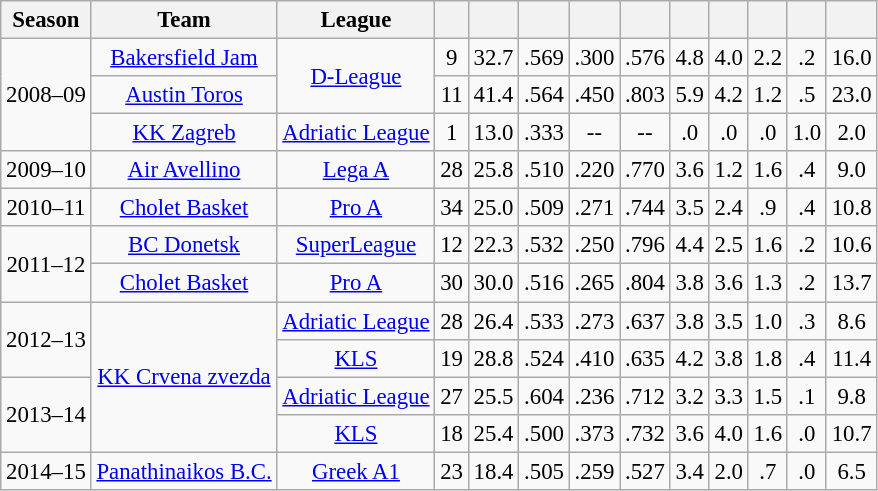<table class="wikitable sortable" style="font-size:95%; text-align:center;">
<tr>
<th>Season</th>
<th>Team</th>
<th>League</th>
<th></th>
<th></th>
<th></th>
<th></th>
<th></th>
<th></th>
<th></th>
<th></th>
<th></th>
<th></th>
</tr>
<tr>
<td rowspan="3">2008–09</td>
<td><a href='#'>Bakersfield Jam</a></td>
<td rowspan="2"><a href='#'>D-League</a></td>
<td>9</td>
<td>32.7</td>
<td>.569</td>
<td>.300</td>
<td>.576</td>
<td>4.8</td>
<td>4.0</td>
<td>2.2</td>
<td>.2</td>
<td>16.0</td>
</tr>
<tr>
<td><a href='#'>Austin Toros</a></td>
<td>11</td>
<td>41.4</td>
<td>.564</td>
<td>.450</td>
<td>.803</td>
<td>5.9</td>
<td>4.2</td>
<td>1.2</td>
<td>.5</td>
<td>23.0</td>
</tr>
<tr>
<td><a href='#'>KK Zagreb</a></td>
<td><a href='#'>Adriatic League</a></td>
<td>1</td>
<td>13.0</td>
<td>.333</td>
<td>--</td>
<td>--</td>
<td>.0</td>
<td>.0</td>
<td>.0</td>
<td>1.0</td>
<td>2.0</td>
</tr>
<tr>
<td>2009–10</td>
<td><a href='#'>Air Avellino</a></td>
<td><a href='#'>Lega A</a></td>
<td>28</td>
<td>25.8</td>
<td>.510</td>
<td>.220</td>
<td>.770</td>
<td>3.6</td>
<td>1.2</td>
<td>1.6</td>
<td>.4</td>
<td>9.0</td>
</tr>
<tr>
<td>2010–11</td>
<td><a href='#'>Cholet Basket</a></td>
<td><a href='#'>Pro A</a></td>
<td>34</td>
<td>25.0</td>
<td>.509</td>
<td>.271</td>
<td>.744</td>
<td>3.5</td>
<td>2.4</td>
<td>.9</td>
<td>.4</td>
<td>10.8</td>
</tr>
<tr>
<td rowspan="2">2011–12</td>
<td><a href='#'>BC Donetsk</a></td>
<td><a href='#'>SuperLeague</a></td>
<td>12</td>
<td>22.3</td>
<td>.532</td>
<td>.250</td>
<td>.796</td>
<td>4.4</td>
<td>2.5</td>
<td>1.6</td>
<td>.2</td>
<td>10.6</td>
</tr>
<tr>
<td><a href='#'>Cholet Basket</a></td>
<td><a href='#'>Pro A</a></td>
<td>30</td>
<td>30.0</td>
<td>.516</td>
<td>.265</td>
<td>.804</td>
<td>3.8</td>
<td>3.6</td>
<td>1.3</td>
<td>.2</td>
<td>13.7</td>
</tr>
<tr>
<td rowspan="2">2012–13</td>
<td rowspan="4"><a href='#'>KK Crvena zvezda</a></td>
<td><a href='#'>Adriatic League</a></td>
<td>28</td>
<td>26.4</td>
<td>.533</td>
<td>.273</td>
<td>.637</td>
<td>3.8</td>
<td>3.5</td>
<td>1.0</td>
<td>.3</td>
<td>8.6</td>
</tr>
<tr>
<td><a href='#'>KLS</a></td>
<td>19</td>
<td>28.8</td>
<td>.524</td>
<td>.410</td>
<td>.635</td>
<td>4.2</td>
<td>3.8</td>
<td>1.8</td>
<td>.4</td>
<td>11.4</td>
</tr>
<tr>
<td rowspan="2">2013–14</td>
<td><a href='#'>Adriatic League</a></td>
<td>27</td>
<td>25.5</td>
<td>.604</td>
<td>.236</td>
<td>.712</td>
<td>3.2</td>
<td>3.3</td>
<td>1.5</td>
<td>.1</td>
<td>9.8</td>
</tr>
<tr>
<td><a href='#'>KLS</a></td>
<td>18</td>
<td>25.4</td>
<td>.500</td>
<td>.373</td>
<td>.732</td>
<td>3.6</td>
<td>4.0</td>
<td>1.6</td>
<td>.0</td>
<td>10.7</td>
</tr>
<tr>
<td>2014–15</td>
<td><a href='#'>Panathinaikos B.C.</a></td>
<td><a href='#'>Greek A1</a></td>
<td>23</td>
<td>18.4</td>
<td>.505</td>
<td>.259</td>
<td>.527</td>
<td>3.4</td>
<td>2.0</td>
<td>.7</td>
<td>.0</td>
<td>6.5</td>
</tr>
</table>
